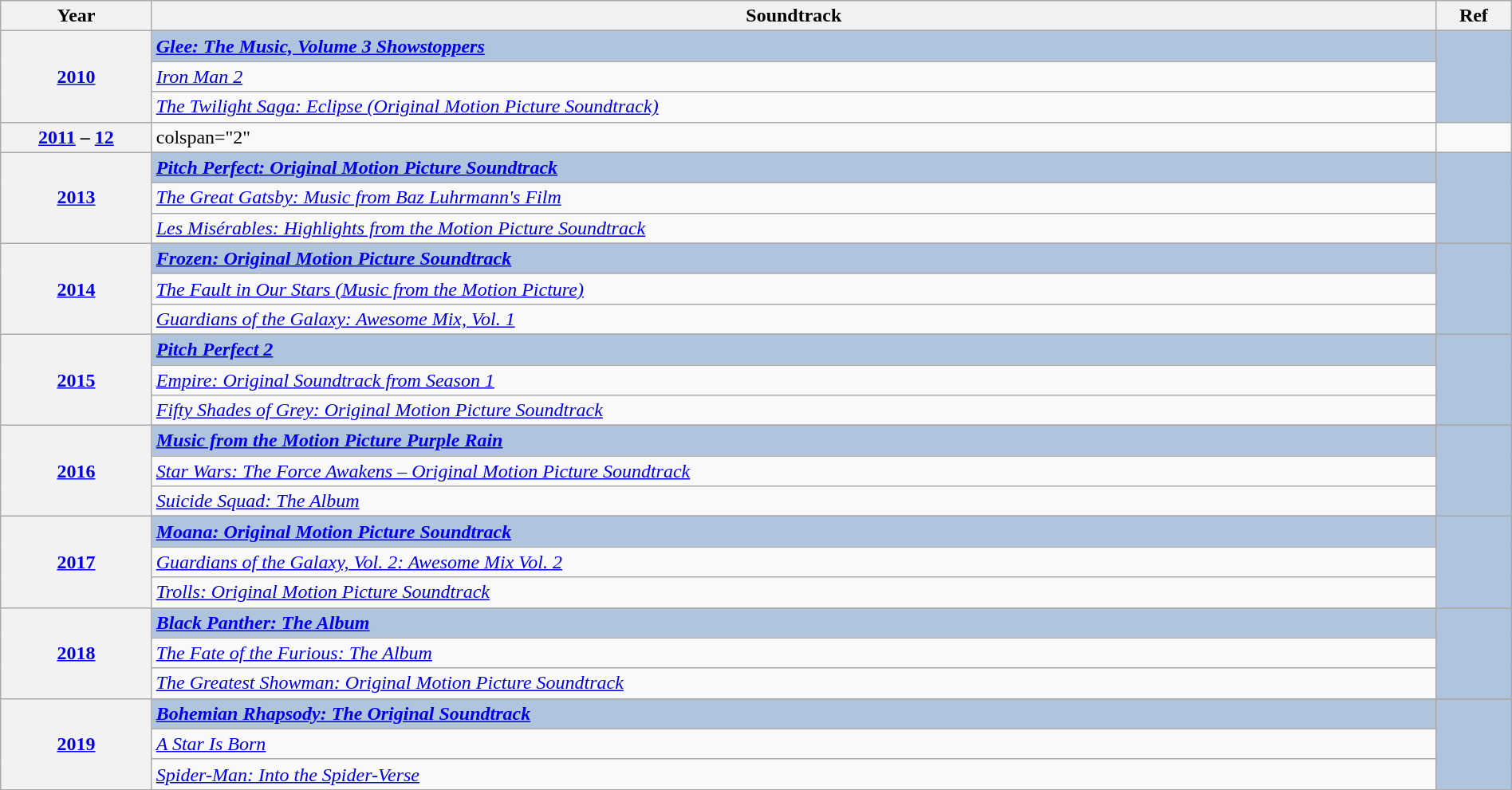<table class="wikitable" width="100%">
<tr>
<th width="10%">Year</th>
<th width="85%">Soundtrack</th>
<th width="5%">Ref</th>
</tr>
<tr>
<th rowspan="4" align="center"><a href='#'>2010<br></a></th>
</tr>
<tr style="background:#B0C4DE">
<td><strong><em><a href='#'>Glee: The Music, Volume 3 Showstoppers</a></em></strong></td>
<td rowspan="3" align="center"></td>
</tr>
<tr>
<td><em><a href='#'>Iron Man 2</a></em></td>
</tr>
<tr>
<td><em><a href='#'>The Twilight Saga: Eclipse (Original Motion Picture Soundtrack)</a></em></td>
</tr>
<tr>
<th align="center"><a href='#'>2011</a> – <a href='#'>12</a></th>
<td>colspan="2" </td>
</tr>
<tr>
<th rowspan="4" align="center"><a href='#'>2013<br></a></th>
</tr>
<tr style="background:#B0C4DE">
<td><strong><em><a href='#'>Pitch Perfect: Original Motion Picture Soundtrack</a></em></strong></td>
<td rowspan="4" align="center"></td>
</tr>
<tr>
<td><em><a href='#'>The Great Gatsby: Music from Baz Luhrmann's Film</a></em></td>
</tr>
<tr>
<td><em><a href='#'>Les Misérables: Highlights from the Motion Picture Soundtrack</a></em></td>
</tr>
<tr>
<th rowspan="4" align="center"><a href='#'>2014<br></a></th>
</tr>
<tr style="background:#B0C4DE">
<td><strong><em><a href='#'>Frozen: Original Motion Picture Soundtrack</a></em></strong></td>
<td rowspan="4" align="center"></td>
</tr>
<tr>
<td><em><a href='#'>The Fault in Our Stars (Music from the Motion Picture)</a></em></td>
</tr>
<tr>
<td><em><a href='#'>Guardians of the Galaxy: Awesome Mix, Vol. 1</a></em></td>
</tr>
<tr>
<th rowspan="4" align="center"><a href='#'>2015<br></a></th>
</tr>
<tr style="background:#B0C4DE">
<td><strong><em><a href='#'>Pitch Perfect 2</a></em></strong></td>
<td rowspan="4" align="center"></td>
</tr>
<tr>
<td><em><a href='#'>Empire: Original Soundtrack from Season 1</a></em></td>
</tr>
<tr>
<td><em><a href='#'>Fifty Shades of Grey: Original Motion Picture Soundtrack</a></em></td>
</tr>
<tr>
<th rowspan="4" align="center"><a href='#'>2016<br></a></th>
</tr>
<tr style="background:#B0C4DE">
<td><strong><em><a href='#'>Music from the Motion Picture Purple Rain</a></em></strong></td>
<td rowspan="4" align="center"></td>
</tr>
<tr>
<td><em><a href='#'>Star Wars: The Force Awakens – Original Motion Picture Soundtrack</a></em></td>
</tr>
<tr>
<td><em><a href='#'>Suicide Squad: The Album</a></em></td>
</tr>
<tr>
<th rowspan="4" align="center"><a href='#'>2017<br></a></th>
</tr>
<tr style="background:#B0C4DE">
<td><strong><em><a href='#'>Moana: Original Motion Picture Soundtrack</a></em></strong></td>
<td rowspan="4" align="center"></td>
</tr>
<tr>
<td><em><a href='#'>Guardians of the Galaxy, Vol. 2: Awesome Mix Vol. 2</a></em></td>
</tr>
<tr>
<td><em><a href='#'>Trolls: Original Motion Picture Soundtrack</a></em></td>
</tr>
<tr>
<th rowspan="4" align="center"><a href='#'>2018<br></a></th>
</tr>
<tr style="background:#B0C4DE">
<td><strong><em><a href='#'>Black Panther: The Album</a></em></strong></td>
<td rowspan="3" align="center"></td>
</tr>
<tr>
<td><em><a href='#'>The Fate of the Furious: The Album</a></em></td>
</tr>
<tr>
<td><em><a href='#'>The Greatest Showman: Original Motion Picture Soundtrack</a></em></td>
</tr>
<tr>
<th rowspan="4" align="center"><a href='#'>2019<br></a></th>
</tr>
<tr style="background:#B0C4DE">
<td><strong><em><a href='#'>Bohemian Rhapsody: The Original Soundtrack</a></em></strong></td>
<td rowspan="4" align="center"></td>
</tr>
<tr>
<td><em><a href='#'>A Star Is Born</a></em></td>
</tr>
<tr>
<td><em><a href='#'>Spider-Man: Into the Spider-Verse</a></em></td>
</tr>
</table>
